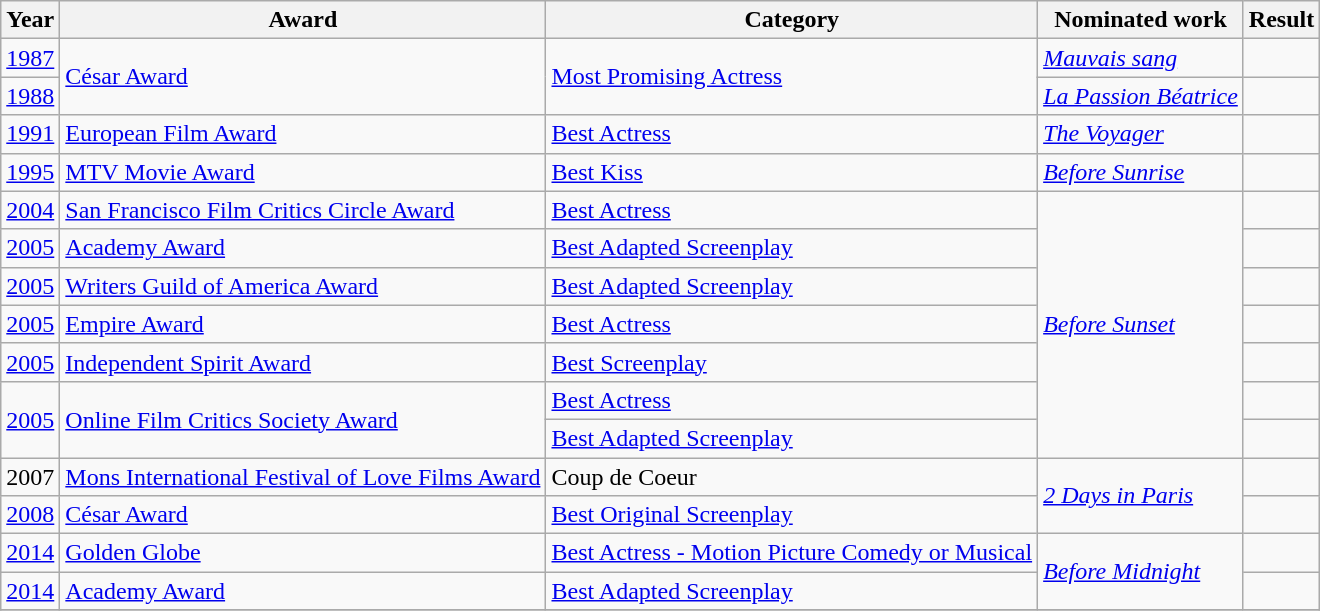<table class="wikitable">
<tr>
<th>Year</th>
<th>Award</th>
<th>Category</th>
<th>Nominated work</th>
<th>Result</th>
</tr>
<tr>
<td><a href='#'>1987</a></td>
<td rowspan=2><a href='#'>César Award</a></td>
<td rowspan=2><a href='#'>Most Promising Actress</a></td>
<td><em><a href='#'>Mauvais sang</a></em></td>
<td></td>
</tr>
<tr>
<td><a href='#'>1988</a></td>
<td><em><a href='#'>La Passion Béatrice</a></em></td>
<td></td>
</tr>
<tr>
<td><a href='#'>1991</a></td>
<td><a href='#'>European Film Award</a></td>
<td><a href='#'>Best Actress</a></td>
<td><em><a href='#'>The Voyager</a></em></td>
<td></td>
</tr>
<tr>
<td><a href='#'>1995</a></td>
<td><a href='#'>MTV Movie Award</a></td>
<td><a href='#'>Best Kiss</a></td>
<td><em><a href='#'>Before Sunrise</a></em></td>
<td></td>
</tr>
<tr>
<td><a href='#'>2004</a></td>
<td><a href='#'>San Francisco Film Critics Circle Award</a></td>
<td><a href='#'>Best Actress</a></td>
<td rowspan=7><em><a href='#'>Before Sunset</a></em></td>
<td></td>
</tr>
<tr>
<td><a href='#'>2005</a></td>
<td><a href='#'>Academy Award</a></td>
<td><a href='#'>Best Adapted Screenplay</a></td>
<td></td>
</tr>
<tr>
<td><a href='#'>2005</a></td>
<td><a href='#'>Writers Guild of America Award</a></td>
<td><a href='#'>Best Adapted Screenplay</a></td>
<td></td>
</tr>
<tr>
<td><a href='#'>2005</a></td>
<td><a href='#'>Empire Award</a></td>
<td><a href='#'>Best Actress</a></td>
<td></td>
</tr>
<tr>
<td><a href='#'>2005</a></td>
<td><a href='#'>Independent Spirit Award</a></td>
<td><a href='#'>Best Screenplay</a></td>
<td></td>
</tr>
<tr>
<td rowspan=2><a href='#'>2005</a></td>
<td rowspan=2><a href='#'>Online Film Critics Society Award</a></td>
<td><a href='#'>Best Actress</a></td>
<td></td>
</tr>
<tr>
<td><a href='#'>Best Adapted Screenplay</a></td>
<td></td>
</tr>
<tr>
<td>2007</td>
<td><a href='#'>Mons International Festival of Love Films Award</a></td>
<td>Coup de Coeur</td>
<td rowspan=2><em><a href='#'>2 Days in Paris</a></em></td>
<td></td>
</tr>
<tr>
<td><a href='#'>2008</a></td>
<td><a href='#'>César Award</a></td>
<td><a href='#'>Best Original Screenplay</a></td>
<td></td>
</tr>
<tr>
<td><a href='#'>2014</a></td>
<td><a href='#'>Golden Globe</a></td>
<td><a href='#'>Best Actress - Motion Picture Comedy or Musical</a></td>
<td rowspan=2><em><a href='#'>Before Midnight</a></em></td>
<td></td>
</tr>
<tr>
<td><a href='#'>2014</a></td>
<td><a href='#'>Academy Award</a></td>
<td><a href='#'>Best Adapted Screenplay</a></td>
<td></td>
</tr>
<tr>
</tr>
</table>
